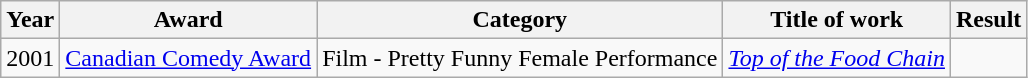<table class="wikitable sortable">
<tr>
<th>Year</th>
<th>Award</th>
<th>Category</th>
<th>Title of work</th>
<th>Result</th>
</tr>
<tr>
<td>2001</td>
<td><a href='#'>Canadian Comedy Award</a></td>
<td>Film - Pretty Funny Female Performance</td>
<td><em><a href='#'>Top of the Food Chain</a></em></td>
<td></td>
</tr>
</table>
